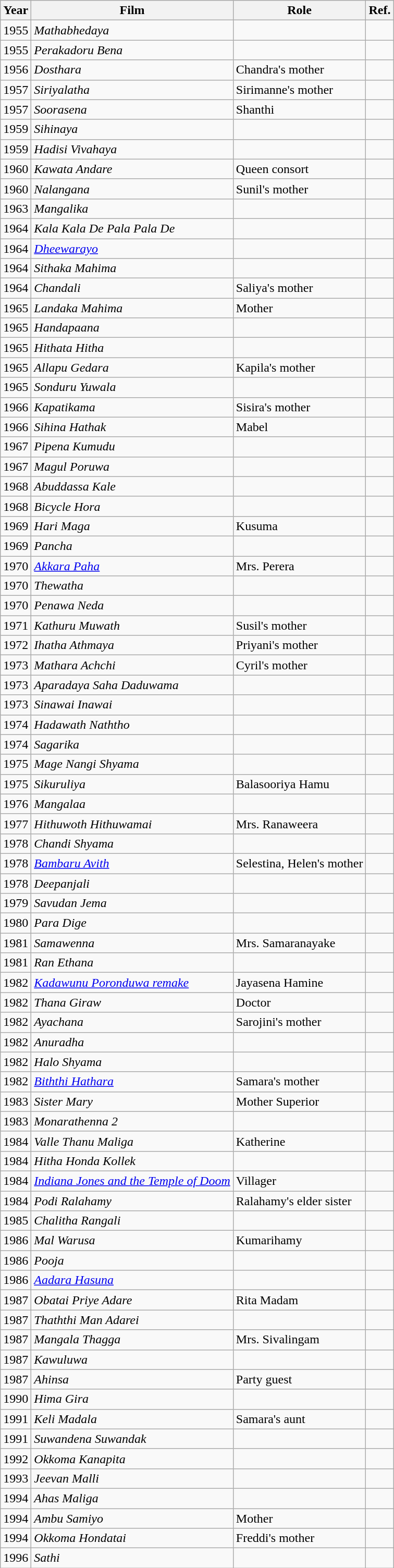<table class="wikitable">
<tr>
<th>Year</th>
<th>Film</th>
<th>Role</th>
<th>Ref.</th>
</tr>
<tr>
<td>1955</td>
<td><em>Mathabhedaya </em></td>
<td></td>
<td></td>
</tr>
<tr>
<td>1955</td>
<td><em>Perakadoru Bena</em></td>
<td></td>
<td></td>
</tr>
<tr>
<td>1956</td>
<td><em>Dosthara</em></td>
<td>Chandra's mother</td>
<td></td>
</tr>
<tr>
<td>1957</td>
<td><em>Siriyalatha</em></td>
<td>Sirimanne's mother</td>
<td></td>
</tr>
<tr>
<td>1957</td>
<td><em>Soorasena</em></td>
<td>Shanthi</td>
<td></td>
</tr>
<tr>
<td>1959</td>
<td><em>Sihinaya</em></td>
<td></td>
<td></td>
</tr>
<tr>
<td>1959</td>
<td><em>Hadisi Vivahaya</em></td>
<td></td>
<td></td>
</tr>
<tr>
<td>1960</td>
<td><em>Kawata Andare</em></td>
<td>Queen consort</td>
<td></td>
</tr>
<tr>
<td>1960</td>
<td><em>Nalangana</em></td>
<td>Sunil's mother</td>
<td></td>
</tr>
<tr>
<td>1963</td>
<td><em>Mangalika</em></td>
<td></td>
<td></td>
</tr>
<tr>
<td>1964</td>
<td><em>Kala Kala De Pala Pala De</em></td>
<td></td>
<td></td>
</tr>
<tr>
<td>1964</td>
<td><em><a href='#'>Dheewarayo</a></em></td>
<td></td>
<td></td>
</tr>
<tr>
<td>1964</td>
<td><em>Sithaka Mahima</em></td>
<td></td>
<td></td>
</tr>
<tr>
<td>1964</td>
<td><em>Chandali</em></td>
<td>Saliya's mother</td>
<td></td>
</tr>
<tr>
<td>1965</td>
<td><em>Landaka Mahima</em></td>
<td>Mother</td>
<td></td>
</tr>
<tr>
<td>1965</td>
<td><em>Handapaana</em></td>
<td></td>
<td></td>
</tr>
<tr>
<td>1965</td>
<td><em>Hithata Hitha</em></td>
<td></td>
<td></td>
</tr>
<tr>
<td>1965</td>
<td><em>Allapu Gedara</em></td>
<td>Kapila's mother</td>
<td></td>
</tr>
<tr>
<td>1965</td>
<td><em>Sonduru Yuwala</em></td>
<td></td>
<td></td>
</tr>
<tr>
<td>1966</td>
<td><em>Kapatikama</em></td>
<td>Sisira's mother</td>
<td></td>
</tr>
<tr>
<td>1966</td>
<td><em>Sihina Hathak</em></td>
<td>Mabel</td>
<td></td>
</tr>
<tr>
<td>1967</td>
<td><em>Pipena Kumudu</em></td>
<td></td>
<td></td>
</tr>
<tr>
<td>1967</td>
<td><em>Magul Poruwa</em></td>
<td></td>
<td></td>
</tr>
<tr>
<td>1968</td>
<td><em>Abuddassa Kale</em></td>
<td></td>
<td></td>
</tr>
<tr>
<td>1968</td>
<td><em>Bicycle Hora</em></td>
<td></td>
<td></td>
</tr>
<tr>
<td>1969</td>
<td><em>Hari Maga</em></td>
<td>Kusuma</td>
<td></td>
</tr>
<tr>
<td>1969</td>
<td><em>Pancha</em></td>
<td></td>
<td></td>
</tr>
<tr>
<td>1970</td>
<td><em><a href='#'>Akkara Paha</a></em></td>
<td>Mrs. Perera</td>
<td></td>
</tr>
<tr>
<td>1970</td>
<td><em>Thewatha</em></td>
<td></td>
<td></td>
</tr>
<tr>
<td>1970</td>
<td><em>Penawa Neda</em></td>
<td></td>
<td></td>
</tr>
<tr>
<td>1971</td>
<td><em>Kathuru Muwath</em></td>
<td>Susil's mother</td>
<td></td>
</tr>
<tr>
<td>1972</td>
<td><em>Ihatha Athmaya</em></td>
<td>Priyani's mother</td>
<td></td>
</tr>
<tr>
<td>1973</td>
<td><em>Mathara Achchi</em></td>
<td>Cyril's mother</td>
<td></td>
</tr>
<tr>
<td>1973</td>
<td><em>Aparadaya Saha Daduwama</em></td>
<td></td>
<td></td>
</tr>
<tr>
<td>1973</td>
<td><em>Sinawai Inawai</em></td>
<td></td>
<td></td>
</tr>
<tr>
<td>1974</td>
<td><em>Hadawath Naththo</em></td>
<td></td>
<td></td>
</tr>
<tr>
<td>1974</td>
<td><em>Sagarika</em></td>
<td></td>
<td></td>
</tr>
<tr>
<td>1975</td>
<td><em>Mage Nangi Shyama</em></td>
<td></td>
<td></td>
</tr>
<tr>
<td>1975</td>
<td><em>Sikuruliya</em></td>
<td>Balasooriya Hamu</td>
<td></td>
</tr>
<tr>
<td>1976</td>
<td><em>Mangalaa</em></td>
<td></td>
<td></td>
</tr>
<tr>
<td>1977</td>
<td><em>Hithuwoth Hithuwamai</em></td>
<td>Mrs. Ranaweera</td>
<td></td>
</tr>
<tr>
<td>1978</td>
<td><em>Chandi Shyama</em></td>
<td></td>
<td></td>
</tr>
<tr>
<td>1978</td>
<td><em><a href='#'>Bambaru Avith</a></em></td>
<td>Selestina, Helen's mother</td>
<td></td>
</tr>
<tr>
<td>1978</td>
<td><em>Deepanjali</em></td>
<td></td>
<td></td>
</tr>
<tr>
<td>1979</td>
<td><em>Savudan Jema</em></td>
<td></td>
<td></td>
</tr>
<tr>
<td>1980</td>
<td><em>Para Dige</em></td>
<td></td>
<td></td>
</tr>
<tr>
<td>1981</td>
<td><em>Samawenna</em></td>
<td>Mrs. Samaranayake</td>
<td></td>
</tr>
<tr>
<td>1981</td>
<td><em>Ran Ethana</em></td>
<td></td>
<td></td>
</tr>
<tr>
<td>1982</td>
<td><em><a href='#'>Kadawunu Poronduwa remake</a></em></td>
<td>Jayasena Hamine</td>
<td></td>
</tr>
<tr>
<td>1982</td>
<td><em>Thana Giraw</em></td>
<td>Doctor</td>
<td></td>
</tr>
<tr>
<td>1982</td>
<td><em>Ayachana</em></td>
<td>Sarojini's mother</td>
<td></td>
</tr>
<tr>
<td>1982</td>
<td><em>Anuradha</em></td>
<td></td>
<td></td>
</tr>
<tr>
<td>1982</td>
<td><em>Halo Shyama</em></td>
<td></td>
<td></td>
</tr>
<tr>
<td>1982</td>
<td><em><a href='#'>Biththi Hathara</a></em></td>
<td>Samara's mother</td>
<td></td>
</tr>
<tr>
<td>1983</td>
<td><em>Sister Mary</em></td>
<td>Mother Superior</td>
<td></td>
</tr>
<tr>
<td>1983</td>
<td><em>Monarathenna 2</em></td>
<td></td>
<td></td>
</tr>
<tr>
<td>1984</td>
<td><em>Valle Thanu Maliga</em></td>
<td>Katherine</td>
<td></td>
</tr>
<tr>
<td>1984</td>
<td><em>Hitha Honda Kollek</em></td>
<td></td>
<td></td>
</tr>
<tr>
<td>1984</td>
<td><em><a href='#'>Indiana Jones and the Temple of Doom</a></em></td>
<td>Villager</td>
<td></td>
</tr>
<tr>
<td>1984</td>
<td><em>Podi Ralahamy</em></td>
<td>Ralahamy's elder sister</td>
<td></td>
</tr>
<tr>
<td>1985</td>
<td><em>Chalitha Rangali</em></td>
<td></td>
<td></td>
</tr>
<tr>
<td>1986</td>
<td><em>Mal Warusa</em></td>
<td>Kumarihamy</td>
<td></td>
</tr>
<tr>
<td>1986</td>
<td><em>Pooja</em></td>
<td></td>
<td></td>
</tr>
<tr>
<td>1986</td>
<td><em><a href='#'>Aadara Hasuna</a></em></td>
<td></td>
<td></td>
</tr>
<tr>
<td>1987</td>
<td><em>Obatai Priye Adare</em></td>
<td>Rita Madam</td>
<td></td>
</tr>
<tr>
<td>1987</td>
<td><em>Thaththi Man Adarei</em></td>
<td></td>
<td></td>
</tr>
<tr>
<td>1987</td>
<td><em>Mangala Thagga</em></td>
<td>Mrs. Sivalingam</td>
<td></td>
</tr>
<tr>
<td>1987</td>
<td><em>Kawuluwa</em></td>
<td></td>
<td></td>
</tr>
<tr>
<td>1987</td>
<td><em>Ahinsa</em></td>
<td>Party guest</td>
<td></td>
</tr>
<tr>
<td>1990</td>
<td><em>Hima Gira</em></td>
<td></td>
<td></td>
</tr>
<tr>
<td>1991</td>
<td><em>Keli Madala</em></td>
<td>Samara's aunt</td>
<td></td>
</tr>
<tr>
<td>1991</td>
<td><em>Suwandena Suwandak</em></td>
<td></td>
<td></td>
</tr>
<tr>
<td>1992</td>
<td><em>Okkoma Kanapita</em></td>
<td></td>
<td></td>
</tr>
<tr>
<td>1993</td>
<td><em>Jeevan Malli</em></td>
<td></td>
<td></td>
</tr>
<tr>
<td>1994</td>
<td><em>Ahas Maliga</em></td>
<td></td>
<td></td>
</tr>
<tr>
<td>1994</td>
<td><em>Ambu Samiyo</em></td>
<td>Mother</td>
<td></td>
</tr>
<tr>
<td>1994</td>
<td><em>Okkoma Hondatai</em></td>
<td>Freddi's mother</td>
<td></td>
</tr>
<tr>
<td>1996</td>
<td><em>Sathi</em></td>
<td></td>
<td></td>
</tr>
</table>
